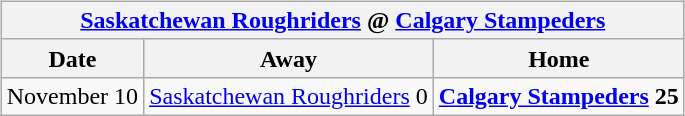<table cellspacing="10">
<tr>
<td valign="top"><br><table class="wikitable">
<tr>
<th colspan="4"><a href='#'>Saskatchewan Roughriders</a> @ <a href='#'>Calgary Stampeders</a></th>
</tr>
<tr>
<th>Date</th>
<th>Away</th>
<th>Home</th>
</tr>
<tr>
<td>November 10</td>
<td><a href='#'>Saskatchewan Roughriders</a> 0</td>
<td><strong><a href='#'>Calgary Stampeders</a> 25</strong></td>
</tr>
</table>
</td>
</tr>
</table>
